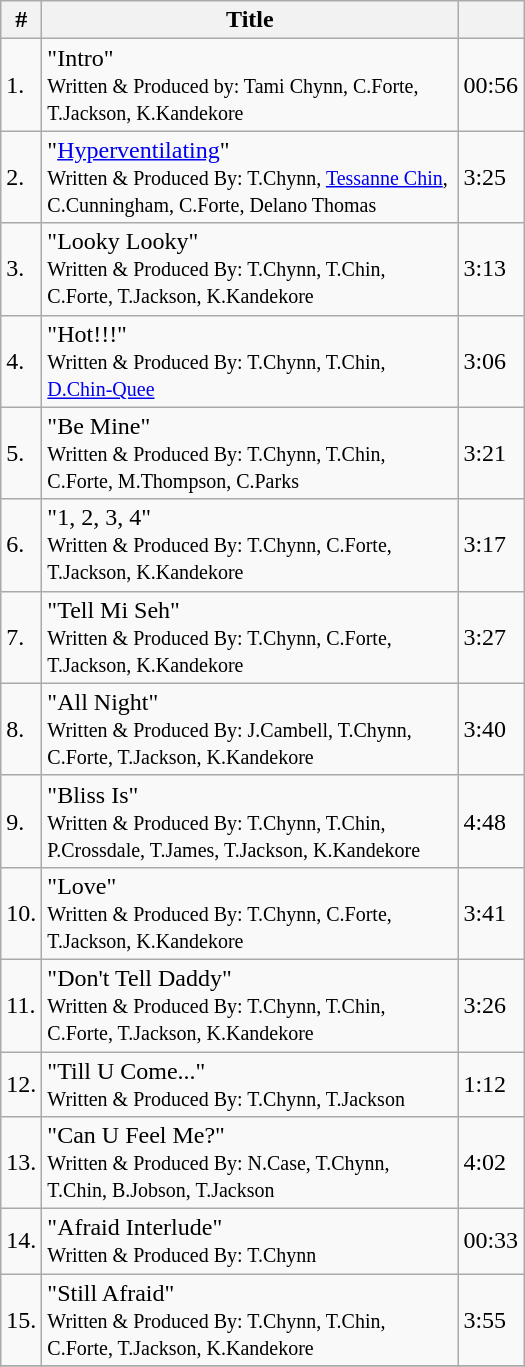<table class="wikitable">
<tr>
<th>#</th>
<th width="270">Title</th>
<th></th>
</tr>
<tr>
<td>1.</td>
<td>"Intro" <br><small> Written & Produced by: Tami Chynn, C.Forte, T.Jackson, K.Kandekore </small></td>
<td>00:56</td>
</tr>
<tr>
<td>2.</td>
<td>"<a href='#'>Hyperventilating</a>" <br><small>Written & Produced By: T.Chynn, <a href='#'>Tessanne Chin</a>, C.Cunningham, C.Forte, Delano Thomas</small></td>
<td>3:25</td>
</tr>
<tr>
<td>3.</td>
<td>"Looky Looky" <br><small>Written & Produced By: T.Chynn, T.Chin, C.Forte, T.Jackson, K.Kandekore</small></td>
<td>3:13</td>
</tr>
<tr>
<td>4.</td>
<td>"Hot!!!" <br><small>Written & Produced By: T.Chynn, T.Chin, <a href='#'>D.Chin-Quee</a></small></td>
<td>3:06</td>
</tr>
<tr>
<td>5.</td>
<td>"Be Mine" <br><small>Written & Produced By: T.Chynn, T.Chin, C.Forte, M.Thompson, C.Parks</small></td>
<td>3:21</td>
</tr>
<tr>
<td>6.</td>
<td>"1, 2, 3, 4" <br><small>Written & Produced By: T.Chynn, C.Forte, T.Jackson, K.Kandekore</small></td>
<td>3:17</td>
</tr>
<tr>
<td>7.</td>
<td>"Tell Mi Seh" <br><small>Written & Produced By: T.Chynn, C.Forte, T.Jackson, K.Kandekore</small></td>
<td>3:27</td>
</tr>
<tr>
<td>8.</td>
<td>"All Night" <br><small>Written & Produced By: J.Cambell, T.Chynn, C.Forte, T.Jackson, K.Kandekore</small></td>
<td>3:40</td>
</tr>
<tr>
<td>9.</td>
<td>"Bliss Is" <br><small>Written & Produced By: T.Chynn, T.Chin, P.Crossdale, T.James, T.Jackson, K.Kandekore</small></td>
<td>4:48</td>
</tr>
<tr>
<td>10.</td>
<td>"Love" <br><small>Written & Produced By: T.Chynn, C.Forte, T.Jackson, K.Kandekore</small></td>
<td>3:41</td>
</tr>
<tr>
<td>11.</td>
<td>"Don't Tell Daddy" <br><small>Written & Produced By: T.Chynn, T.Chin, C.Forte, T.Jackson, K.Kandekore</small></td>
<td>3:26</td>
</tr>
<tr>
<td>12.</td>
<td>"Till U Come..." <br><small>Written & Produced By: T.Chynn, T.Jackson</small></td>
<td>1:12</td>
</tr>
<tr>
<td>13.</td>
<td>"Can U Feel Me?" <br><small>Written & Produced By: N.Case, T.Chynn, T.Chin, B.Jobson, T.Jackson</small></td>
<td>4:02</td>
</tr>
<tr>
<td>14.</td>
<td>"Afraid Interlude" <br><small>Written & Produced By: T.Chynn</small></td>
<td>00:33</td>
</tr>
<tr>
<td>15.</td>
<td>"Still Afraid" <br><small>Written & Produced By: T.Chynn, T.Chin, C.Forte, T.Jackson, K.Kandekore</small></td>
<td>3:55</td>
</tr>
<tr>
</tr>
</table>
